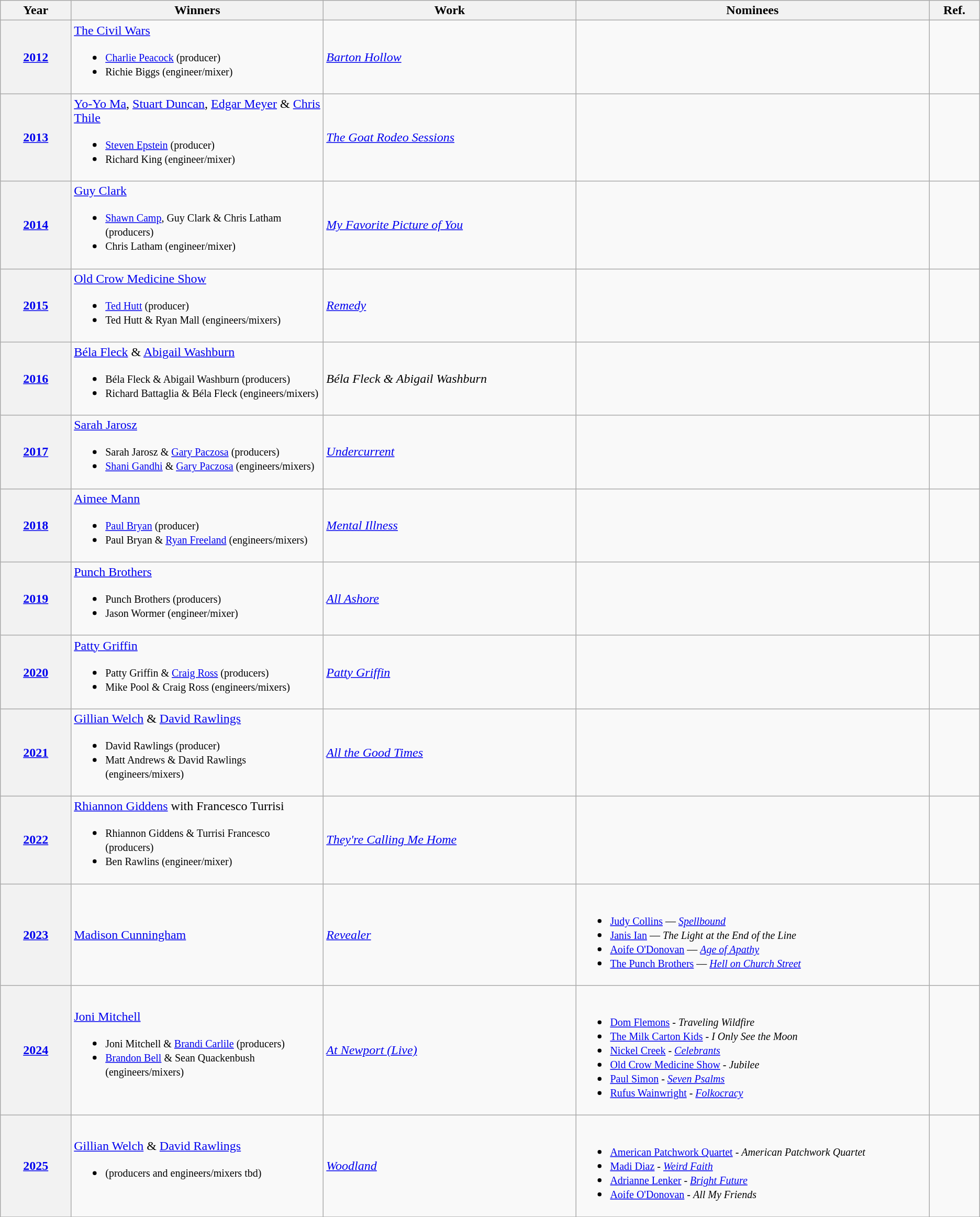<table class="wikitable sortable">
<tr>
<th width="7%">Year</th>
<th width="25%">Winners</th>
<th width="25%">Work</th>
<th width="35%" class=unsortable>Nominees</th>
<th width="5%" class=unsortable>Ref.</th>
</tr>
<tr>
<th scope="row" style="text-align:center;"><a href='#'>2012</a></th>
<td><a href='#'>The Civil Wars</a><br><ul><li><small><a href='#'>Charlie Peacock</a> (producer)</small></li><li><small>Richie Biggs (engineer/mixer)</small></li></ul></td>
<td><em><a href='#'>Barton Hollow</a></em></td>
<td></td>
<td style="text-align:center;"></td>
</tr>
<tr>
<th scope="row" style="text-align:center;"><a href='#'>2013</a></th>
<td><a href='#'>Yo-Yo Ma</a>, <a href='#'>Stuart Duncan</a>, <a href='#'>Edgar Meyer</a> & <a href='#'>Chris Thile</a><br><ul><li><small><a href='#'>Steven Epstein</a> (producer)</small></li><li><small>Richard King (engineer/mixer)</small></li></ul></td>
<td><em><a href='#'>The Goat Rodeo Sessions</a></em></td>
<td></td>
<td style="text-align:center;"></td>
</tr>
<tr>
<th scope="row" style="text-align:center;"><a href='#'>2014</a></th>
<td><a href='#'>Guy Clark</a><br><ul><li><small><a href='#'>Shawn Camp</a>, Guy Clark & Chris Latham (producers)</small></li><li><small>Chris Latham (engineer/mixer)</small></li></ul></td>
<td><em><a href='#'>My Favorite Picture of You</a></em></td>
<td></td>
<td style="text-align:center;"></td>
</tr>
<tr>
<th scope="row" style="text-align:center;"><a href='#'>2015</a></th>
<td><a href='#'>Old Crow Medicine Show</a><br><ul><li><small><a href='#'>Ted Hutt</a> (producer)</small></li><li><small>Ted Hutt & Ryan Mall (engineers/mixers)</small></li></ul></td>
<td><em><a href='#'>Remedy</a></em></td>
<td></td>
<td style="text-align:center;"></td>
</tr>
<tr>
<th scope="row" style="text-align:center;"><a href='#'>2016</a></th>
<td><a href='#'>Béla Fleck</a> & <a href='#'>Abigail Washburn</a><br><ul><li><small>Béla Fleck & Abigail Washburn (producers)</small></li><li><small>Richard Battaglia & Béla Fleck (engineers/mixers)</small></li></ul></td>
<td><em>Béla Fleck & Abigail Washburn</em></td>
<td></td>
<td style="text-align:center;"></td>
</tr>
<tr>
<th scope="row" style="text-align:center;"><a href='#'>2017</a></th>
<td><a href='#'>Sarah Jarosz</a><br><ul><li><small>Sarah Jarosz & <a href='#'>Gary Paczosa</a> (producers)</small></li><li><small><a href='#'>Shani Gandhi</a> & <a href='#'>Gary Paczosa</a> (engineers/mixers)</small></li></ul></td>
<td><em><a href='#'>Undercurrent</a></em></td>
<td></td>
<td style="text-align:center;"></td>
</tr>
<tr>
<th scope="row" style="text-align:center;"><a href='#'>2018</a></th>
<td><a href='#'>Aimee Mann</a><br><ul><li><small><a href='#'>Paul Bryan</a> (producer)</small></li><li><small>Paul Bryan & <a href='#'>Ryan Freeland</a> (engineers/mixers)</small></li></ul></td>
<td><em><a href='#'>Mental Illness</a></em></td>
<td></td>
<td style="text-align:center;"></td>
</tr>
<tr>
<th scope="row" style="text-align:center;"><a href='#'>2019</a></th>
<td><a href='#'>Punch Brothers</a><br><ul><li><small>Punch Brothers (producers)</small></li><li><small>Jason Wormer (engineer/mixer)</small></li></ul></td>
<td><em><a href='#'>All Ashore</a></em></td>
<td></td>
<td style="text-align:center;"></td>
</tr>
<tr>
<th scope="row" style="text-align:center;"><a href='#'>2020</a><br></th>
<td><a href='#'>Patty Griffin</a><br><ul><li><small>Patty Griffin & <a href='#'>Craig Ross</a> (producers)</small></li><li><small>Mike Pool & Craig Ross (engineers/mixers)</small></li></ul></td>
<td><em><a href='#'>Patty Griffin</a></em></td>
<td></td>
<td></td>
</tr>
<tr>
<th scope="row" style="text-align:center;"><a href='#'>2021</a><br></th>
<td><a href='#'>Gillian Welch</a> & <a href='#'>David Rawlings</a><br><ul><li><small>David Rawlings (producer)</small></li><li><small>Matt Andrews & David Rawlings (engineers/mixers)</small></li></ul></td>
<td><em><a href='#'>All the Good Times</a></em></td>
<td></td>
<td></td>
</tr>
<tr>
<th scope="row" style="text-align:center;"><a href='#'>2022</a></th>
<td><a href='#'>Rhiannon Giddens</a> with Francesco Turrisi<br><ul><li><small>Rhiannon Giddens & Turrisi Francesco (producers)</small></li><li><small>Ben Rawlins (engineer/mixer)</small></li></ul></td>
<td><em><a href='#'>They're Calling Me Home</a></em></td>
<td></td>
<td></td>
</tr>
<tr>
<th scope="row" style="text-align:center;"><a href='#'>2023</a></th>
<td><a href='#'>Madison Cunningham</a></td>
<td><em><a href='#'>Revealer</a></em></td>
<td><br><ul><li><small><a href='#'>Judy Collins</a> — <em><a href='#'>Spellbound</a></em></small></li><li><small><a href='#'>Janis Ian</a> — <em>The Light at the End of the Line</em></small></li><li><small><a href='#'>Aoife O'Donovan</a> — <em><a href='#'>Age of Apathy</a></em></small></li><li><small><a href='#'>The Punch Brothers</a> — <em><a href='#'>Hell on Church Street</a></em></small></li></ul></td>
<td></td>
</tr>
<tr>
<th><a href='#'>2024</a></th>
<td><a href='#'>Joni Mitchell</a><br><ul><li><small>Joni Mitchell & <a href='#'>Brandi Carlile</a> (producers)</small></li><li><small><a href='#'>Brandon Bell</a> & Sean Quackenbush (engineers/mixers)</small></li></ul></td>
<td><em><a href='#'>At Newport (Live)</a></em></td>
<td><br><ul><li><small><a href='#'>Dom Flemons</a> - <em>Traveling Wildfire</em></small></li><li><small><a href='#'>The Milk Carton Kids</a> - <em>I Only See the Moon</em></small></li><li><small><a href='#'>Nickel Creek</a> - <em><a href='#'>Celebrants</a></em></small></li><li><small><a href='#'>Old Crow Medicine Show</a> - <em>Jubilee</em></small></li><li><small><a href='#'>Paul Simon</a> - <em><a href='#'>Seven Psalms</a></em></small></li><li><small><a href='#'>Rufus Wainwright</a> - <em><a href='#'>Folkocracy</a></em></small></li></ul></td>
<td></td>
</tr>
<tr>
<th><a href='#'>2025</a></th>
<td><a href='#'>Gillian Welch</a> & <a href='#'>David Rawlings</a><br><ul><li><small>(producers and engineers/mixers tbd)</small></li></ul></td>
<td><em><a href='#'>Woodland</a></em></td>
<td><br><ul><li><small><a href='#'>American Patchwork Quartet</a> - <em>American Patchwork Quartet</em></small></li><li><small><a href='#'>Madi Diaz</a> - <em><a href='#'>Weird Faith</a></em></small></li><li><small><a href='#'>Adrianne Lenker</a> - <em><a href='#'>Bright Future</a></em></small></li><li><small><a href='#'>Aoife O'Donovan</a> - <em>All My Friends</em></small></li></ul></td>
<td></td>
</tr>
<tr>
</tr>
</table>
